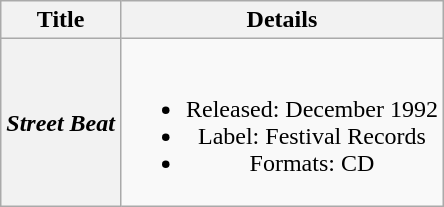<table class="wikitable plainrowheaders" style="text-align:center;">
<tr>
<th>Title</th>
<th>Details</th>
</tr>
<tr>
<th scope="row"><em>Street Beat</em></th>
<td><br><ul><li>Released: December 1992</li><li>Label: Festival Records</li><li>Formats: CD</li></ul></td>
</tr>
</table>
